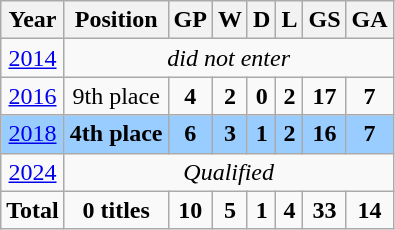<table class="wikitable" style="text-align: center;">
<tr>
<th>Year</th>
<th>Position</th>
<th>GP</th>
<th>W</th>
<th>D</th>
<th>L</th>
<th>GS</th>
<th>GA</th>
</tr>
<tr>
<td> <a href='#'>2014</a></td>
<td colspan=7><em>did not enter</em></td>
</tr>
<tr>
<td> <a href='#'>2016</a></td>
<td>9th place</td>
<td><strong>4</strong></td>
<td><strong>2</strong></td>
<td><strong>0</strong></td>
<td><strong>2</strong></td>
<td><strong>17</strong></td>
<td><strong>7</strong></td>
</tr>
<tr bgcolor="#9acdff">
<td> <a href='#'>2018</a></td>
<td><strong>4th place</strong></td>
<td><strong>6</strong></td>
<td><strong>3</strong></td>
<td><strong>1</strong></td>
<td><strong>2</strong></td>
<td><strong>16</strong></td>
<td><strong>7</strong></td>
</tr>
<tr>
<td> <a href='#'>2024</a></td>
<td colspan=7><em>Qualified</em></td>
</tr>
<tr>
<td><strong>Total</strong></td>
<td><strong>0 titles</strong></td>
<td><strong>10</strong></td>
<td><strong>5</strong></td>
<td><strong>1</strong></td>
<td><strong>4</strong></td>
<td><strong>33</strong></td>
<td><strong>14</strong></td>
</tr>
</table>
